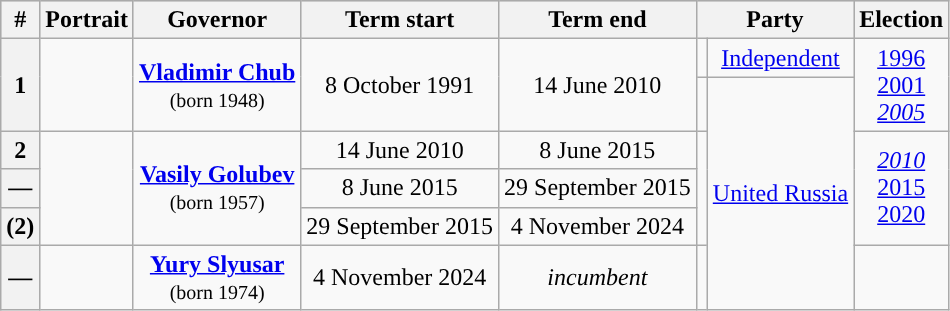<table class="wikitable" style="text-align:center">
<tr style="background:#cccccc" bgcolor=#E6E6AA>
<th>#</th>
<th>Portrait</th>
<th>Governor</th>
<th>Term start</th>
<th>Term end</th>
<th colspan=2>Party</th>
<th>Election</th>
</tr>
<tr>
<th rowspan=2>1</th>
<td rowspan=2></td>
<td rowspan=2><strong><a href='#'>Vladimir Chub</a></strong><br><small>(born 1948)</small></td>
<td rowspan=2>8 October 1991</td>
<td rowspan=2>14 June 2010</td>
<td style="background: "></td>
<td><a href='#'>Independent</a></td>
<td rowspan=2><a href='#'>1996</a><br><a href='#'>2001</a><br><em><a href='#'>2005</a></em></td>
</tr>
<tr>
<td style="background: "></td>
<td rowspan=5><a href='#'>United Russia</a></td>
</tr>
<tr>
<th>2</th>
<td rowspan=3></td>
<td rowspan=3><strong><a href='#'>Vasily Golubev</a></strong><br><small>(born 1957)</small></td>
<td>14 June 2010</td>
<td>8 June 2015</td>
<td rowspan=3; style="background: "></td>
<td rowspan=3><em><a href='#'>2010</a></em><br><a href='#'>2015</a><br><a href='#'>2020</a></td>
</tr>
<tr>
<th>—</th>
<td>8 June 2015</td>
<td>29 September 2015</td>
</tr>
<tr>
<th>(2)</th>
<td>29 September 2015</td>
<td>4 November 2024</td>
</tr>
<tr>
<th>—</th>
<td></td>
<td><strong><a href='#'>Yury Slyusar</a></strong><br><small>(born 1974)</small></td>
<td>4 November 2024</td>
<td><em>incumbent</em></td>
<td style="background: "></td>
<td></td>
</tr>
</table>
